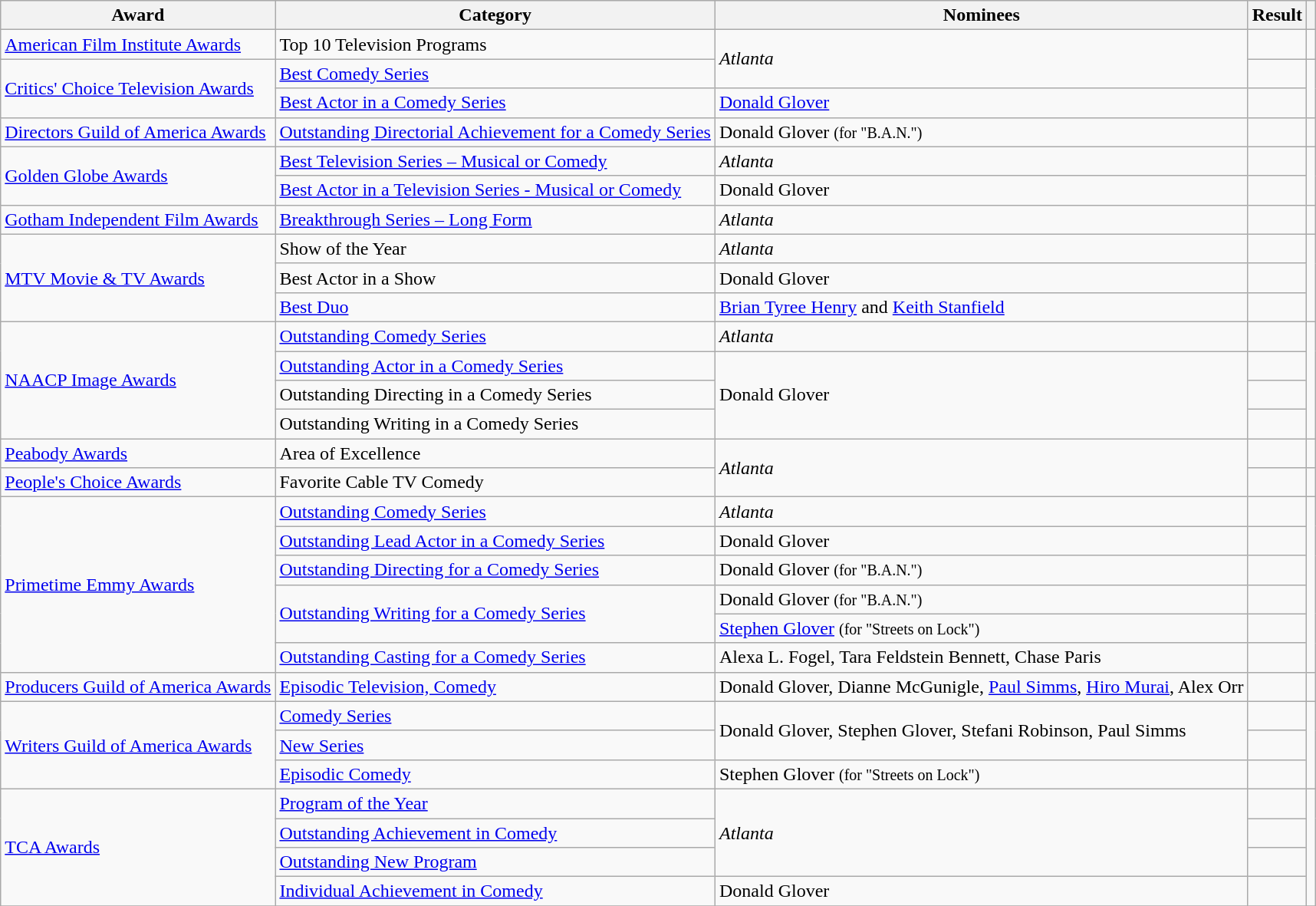<table class="wikitable sortable">
<tr>
<th>Award</th>
<th>Category</th>
<th>Nominees</th>
<th>Result</th>
<th></th>
</tr>
<tr>
<td><a href='#'>American Film Institute Awards</a></td>
<td>Top 10 Television Programs</td>
<td rowspan="2"><em>Atlanta</em></td>
<td></td>
<td></td>
</tr>
<tr>
<td rowspan=2><a href='#'>Critics' Choice Television Awards</a></td>
<td><a href='#'>Best Comedy Series</a></td>
<td></td>
<td rowspan=2></td>
</tr>
<tr>
<td><a href='#'>Best Actor in a Comedy Series</a></td>
<td><a href='#'>Donald Glover</a></td>
<td></td>
</tr>
<tr>
<td><a href='#'>Directors Guild of America Awards</a></td>
<td><a href='#'>Outstanding Directorial Achievement for a Comedy Series</a></td>
<td>Donald Glover <small>(for "B.A.N.")</small></td>
<td></td>
<td></td>
</tr>
<tr>
<td rowspan=2><a href='#'>Golden Globe Awards</a></td>
<td><a href='#'>Best Television Series – Musical or Comedy</a></td>
<td><em>Atlanta</em></td>
<td></td>
<td rowspan=2></td>
</tr>
<tr>
<td><a href='#'>Best Actor in a Television Series - Musical or Comedy</a></td>
<td>Donald Glover</td>
<td></td>
</tr>
<tr>
<td><a href='#'>Gotham Independent Film Awards</a></td>
<td><a href='#'>Breakthrough Series – Long Form</a></td>
<td><em>Atlanta</em></td>
<td></td>
<td></td>
</tr>
<tr>
<td rowspan="3"><a href='#'>MTV Movie & TV Awards</a></td>
<td>Show of the Year</td>
<td><em>Atlanta</em></td>
<td></td>
<td rowspan="3"></td>
</tr>
<tr>
<td>Best Actor in a Show</td>
<td>Donald Glover</td>
<td></td>
</tr>
<tr>
<td><a href='#'>Best Duo</a></td>
<td><a href='#'>Brian Tyree Henry</a> and <a href='#'>Keith Stanfield</a></td>
<td></td>
</tr>
<tr>
<td rowspan="4"><a href='#'>NAACP Image Awards</a></td>
<td><a href='#'>Outstanding Comedy Series</a></td>
<td><em>Atlanta</em></td>
<td></td>
<td rowspan="4"></td>
</tr>
<tr>
<td><a href='#'>Outstanding Actor in a Comedy Series</a></td>
<td rowspan="3">Donald Glover</td>
<td></td>
</tr>
<tr>
<td>Outstanding Directing in a Comedy Series</td>
<td></td>
</tr>
<tr>
<td>Outstanding Writing in a Comedy Series</td>
<td></td>
</tr>
<tr>
<td><a href='#'>Peabody Awards</a></td>
<td>Area of Excellence</td>
<td rowspan="2"><em>Atlanta</em></td>
<td></td>
<td></td>
</tr>
<tr>
<td><a href='#'>People's Choice Awards</a></td>
<td>Favorite Cable TV Comedy</td>
<td></td>
<td></td>
</tr>
<tr>
<td rowspan=6><a href='#'>Primetime Emmy Awards</a></td>
<td><a href='#'>Outstanding Comedy Series</a></td>
<td><em>Atlanta</em></td>
<td></td>
<td rowspan=6></td>
</tr>
<tr>
<td><a href='#'>Outstanding Lead Actor in a Comedy Series</a></td>
<td>Donald Glover</td>
<td></td>
</tr>
<tr>
<td><a href='#'>Outstanding Directing for a Comedy Series</a></td>
<td>Donald Glover <small>(for "B.A.N.")</small></td>
<td></td>
</tr>
<tr>
<td rowspan=2><a href='#'>Outstanding Writing for a Comedy Series</a></td>
<td>Donald Glover <small>(for "B.A.N.")</small></td>
<td></td>
</tr>
<tr>
<td><a href='#'>Stephen Glover</a> <small>(for "Streets on Lock")</small></td>
<td></td>
</tr>
<tr>
<td><a href='#'>Outstanding Casting for a Comedy Series</a></td>
<td>Alexa L. Fogel, Tara Feldstein Bennett, Chase Paris</td>
<td></td>
</tr>
<tr>
<td><a href='#'>Producers Guild of America Awards</a></td>
<td><a href='#'>Episodic Television, Comedy</a></td>
<td>Donald Glover, Dianne McGunigle, <a href='#'>Paul Simms</a>, <a href='#'>Hiro Murai</a>, Alex Orr</td>
<td></td>
<td></td>
</tr>
<tr>
<td rowspan="3"><a href='#'>Writers Guild of America Awards</a></td>
<td><a href='#'>Comedy Series</a></td>
<td rowspan=2>Donald Glover, Stephen Glover, Stefani Robinson, Paul Simms</td>
<td></td>
<td rowspan="3"></td>
</tr>
<tr>
<td><a href='#'>New Series</a></td>
<td></td>
</tr>
<tr>
<td><a href='#'>Episodic Comedy</a></td>
<td>Stephen Glover <small>(for "Streets on Lock")</small></td>
<td></td>
</tr>
<tr>
<td rowspan="4"><a href='#'>TCA Awards</a></td>
<td><a href='#'>Program of the Year</a></td>
<td rowspan=3><em>Atlanta</em></td>
<td></td>
<td rowspan="4"></td>
</tr>
<tr>
<td><a href='#'>Outstanding Achievement in Comedy</a></td>
<td></td>
</tr>
<tr>
<td><a href='#'>Outstanding New Program</a></td>
<td></td>
</tr>
<tr>
<td><a href='#'>Individual Achievement in Comedy</a></td>
<td>Donald Glover</td>
<td></td>
</tr>
<tr>
</tr>
</table>
